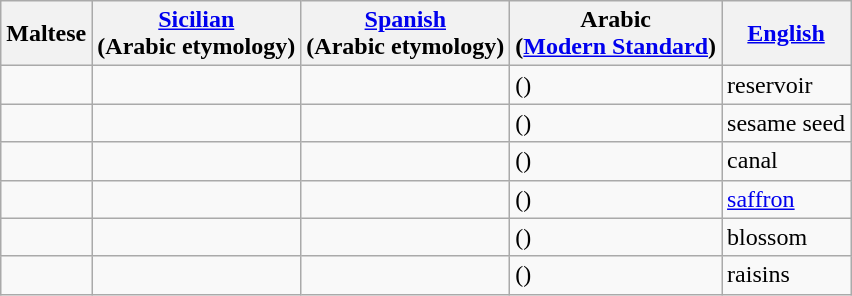<table class="wikitable">
<tr>
<th>Maltese</th>
<th><a href='#'>Sicilian</a><br>(Arabic etymology)</th>
<th><a href='#'>Spanish</a><br>(Arabic etymology)</th>
<th>Arabic<br>(<a href='#'>Modern Standard</a>)</th>
<th><a href='#'>English</a></th>
</tr>
<tr>
<td></td>
<td></td>
<td></td>
<td> (<em></em>)</td>
<td>reservoir</td>
</tr>
<tr>
<td></td>
<td></td>
<td></td>
<td> (<em></em>)</td>
<td>sesame seed</td>
</tr>
<tr>
<td></td>
<td></td>
<td></td>
<td> (<em></em>)</td>
<td>canal</td>
</tr>
<tr>
<td></td>
<td></td>
<td></td>
<td> (<em></em>)</td>
<td><a href='#'>saffron</a></td>
</tr>
<tr>
<td></td>
<td></td>
<td></td>
<td> (<em></em>)</td>
<td>blossom</td>
</tr>
<tr>
<td></td>
<td></td>
<td></td>
<td> (<em></em>)</td>
<td>raisins</td>
</tr>
</table>
